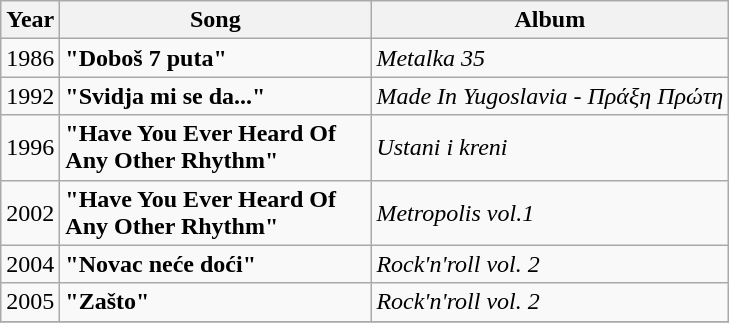<table class="wikitable">
<tr>
<th>Year</th>
<th style="width:200px;">Song</th>
<th>Album</th>
</tr>
<tr>
<td>1986</td>
<td><strong>"Doboš 7 puta"</strong></td>
<td><em>Metalka 35</em></td>
</tr>
<tr>
<td>1992</td>
<td><strong>"Svidja mi se da..."</strong></td>
<td><em>Made In Yugoslavia - Πράξη Πρώτη</em></td>
</tr>
<tr>
<td>1996</td>
<td><strong>"Have You Ever Heard Of Any Other Rhythm"</strong></td>
<td><em>Ustani i kreni</em></td>
</tr>
<tr>
<td>2002</td>
<td><strong>"Have You Ever Heard Of Any Other Rhythm"</strong></td>
<td><em>Metropolis vol.1</em></td>
</tr>
<tr>
<td>2004</td>
<td><strong>"Novac neće doći"</strong></td>
<td><em>Rock'n'roll vol. 2</em></td>
</tr>
<tr>
<td>2005</td>
<td><strong>"Zašto"</strong></td>
<td><em>Rock'n'roll vol. 2</em></td>
</tr>
<tr>
</tr>
</table>
